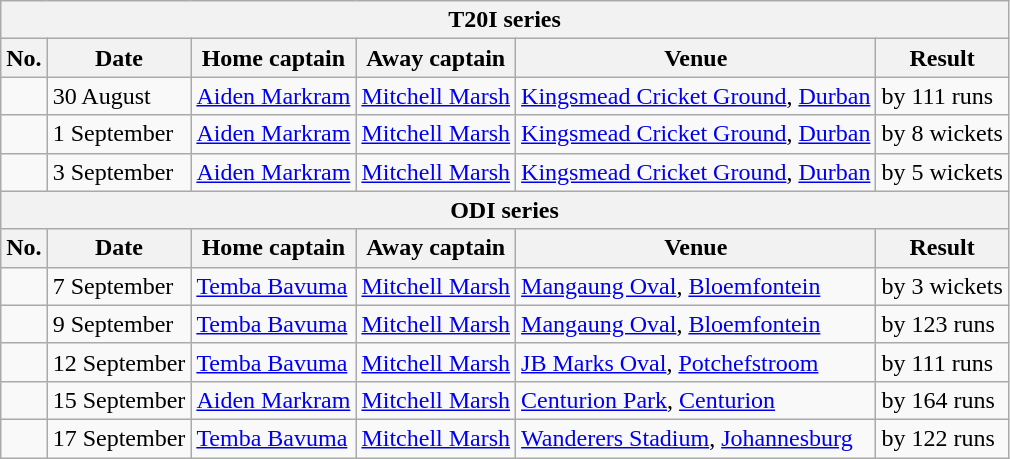<table class="wikitable">
<tr>
<th colspan="9">T20I series</th>
</tr>
<tr>
<th>No.</th>
<th>Date</th>
<th>Home captain</th>
<th>Away captain</th>
<th>Venue</th>
<th>Result</th>
</tr>
<tr>
<td></td>
<td>30 August</td>
<td><a href='#'>Aiden Markram</a></td>
<td><a href='#'>Mitchell Marsh</a></td>
<td><a href='#'>Kingsmead Cricket Ground</a>, <a href='#'>Durban</a></td>
<td> by 111 runs</td>
</tr>
<tr>
<td></td>
<td>1 September</td>
<td><a href='#'>Aiden Markram</a></td>
<td><a href='#'>Mitchell Marsh</a></td>
<td><a href='#'>Kingsmead Cricket Ground</a>, <a href='#'>Durban</a></td>
<td> by 8 wickets</td>
</tr>
<tr>
<td></td>
<td>3 September</td>
<td><a href='#'>Aiden Markram</a></td>
<td><a href='#'>Mitchell Marsh</a></td>
<td><a href='#'>Kingsmead Cricket Ground</a>, <a href='#'>Durban</a></td>
<td> by 5 wickets</td>
</tr>
<tr>
<th colspan="9">ODI series</th>
</tr>
<tr>
<th>No.</th>
<th>Date</th>
<th>Home captain</th>
<th>Away captain</th>
<th>Venue</th>
<th>Result</th>
</tr>
<tr>
<td></td>
<td>7 September</td>
<td><a href='#'>Temba Bavuma</a></td>
<td><a href='#'>Mitchell Marsh</a></td>
<td><a href='#'>Mangaung Oval</a>, <a href='#'>Bloemfontein</a></td>
<td> by 3 wickets</td>
</tr>
<tr>
<td></td>
<td>9 September</td>
<td><a href='#'>Temba Bavuma</a></td>
<td><a href='#'>Mitchell Marsh</a></td>
<td><a href='#'>Mangaung Oval</a>, <a href='#'>Bloemfontein</a></td>
<td> by 123 runs</td>
</tr>
<tr>
<td></td>
<td>12 September</td>
<td><a href='#'>Temba Bavuma</a></td>
<td><a href='#'>Mitchell Marsh</a></td>
<td><a href='#'>JB Marks Oval</a>, <a href='#'>Potchefstroom</a></td>
<td> by 111 runs</td>
</tr>
<tr>
<td></td>
<td>15 September</td>
<td><a href='#'>Aiden Markram</a></td>
<td><a href='#'>Mitchell Marsh</a></td>
<td><a href='#'>Centurion Park</a>, <a href='#'>Centurion</a></td>
<td> by 164 runs</td>
</tr>
<tr>
<td></td>
<td>17 September</td>
<td><a href='#'>Temba Bavuma</a></td>
<td><a href='#'>Mitchell Marsh</a></td>
<td><a href='#'>Wanderers Stadium</a>, <a href='#'>Johannesburg</a></td>
<td> by 122 runs</td>
</tr>
</table>
